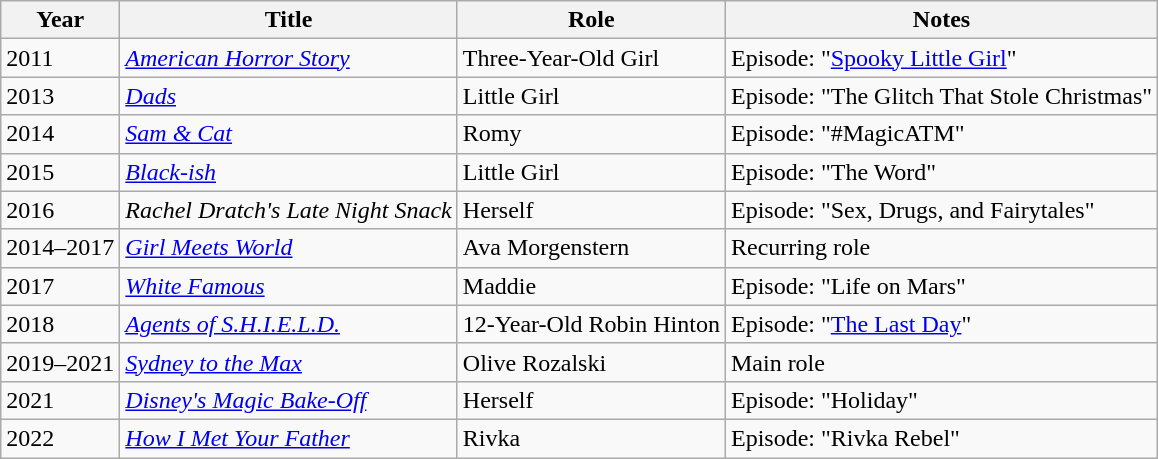<table class="wikitable sortable">
<tr>
<th>Year</th>
<th>Title</th>
<th>Role</th>
<th class="unsortable">Notes</th>
</tr>
<tr>
<td>2011</td>
<td><em><a href='#'>American Horror Story</a></em></td>
<td>Three-Year-Old Girl</td>
<td>Episode: "<a href='#'>Spooky Little Girl</a>"</td>
</tr>
<tr>
<td>2013</td>
<td><em><a href='#'>Dads</a></em></td>
<td>Little Girl</td>
<td>Episode: "The Glitch That Stole Christmas"</td>
</tr>
<tr>
<td>2014</td>
<td><em><a href='#'>Sam & Cat</a></em></td>
<td>Romy</td>
<td>Episode: "#MagicATM"</td>
</tr>
<tr>
<td>2015</td>
<td><em><a href='#'>Black-ish</a></em></td>
<td>Little Girl</td>
<td>Episode: "The Word"</td>
</tr>
<tr>
<td>2016</td>
<td><em>Rachel Dratch's Late Night Snack</em></td>
<td>Herself</td>
<td>Episode: "Sex, Drugs, and Fairytales"</td>
</tr>
<tr>
<td>2014–2017</td>
<td><em><a href='#'>Girl Meets World</a></em></td>
<td>Ava Morgenstern</td>
<td>Recurring role</td>
</tr>
<tr>
<td>2017</td>
<td><em><a href='#'>White Famous</a></em></td>
<td>Maddie</td>
<td>Episode: "Life on Mars"</td>
</tr>
<tr>
<td>2018</td>
<td><em><a href='#'>Agents of S.H.I.E.L.D.</a></em></td>
<td>12-Year-Old Robin Hinton</td>
<td>Episode: "<a href='#'>The Last Day</a>"</td>
</tr>
<tr>
<td>2019–2021</td>
<td><em><a href='#'>Sydney to the Max</a></em></td>
<td>Olive Rozalski</td>
<td>Main role</td>
</tr>
<tr>
<td>2021</td>
<td><em><a href='#'>Disney's Magic Bake-Off</a></em></td>
<td>Herself</td>
<td>Episode: "Holiday"</td>
</tr>
<tr>
<td>2022</td>
<td><em><a href='#'>How I Met Your Father</a></em></td>
<td>Rivka</td>
<td>Episode: "Rivka Rebel"</td>
</tr>
</table>
